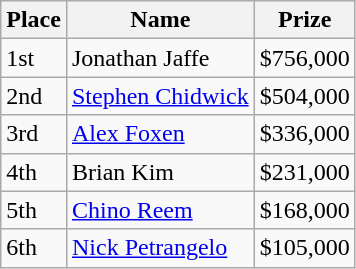<table class="wikitable">
<tr>
<th>Place</th>
<th>Name</th>
<th>Prize</th>
</tr>
<tr>
<td>1st</td>
<td> Jonathan Jaffe</td>
<td>$756,000</td>
</tr>
<tr>
<td>2nd</td>
<td> <a href='#'>Stephen Chidwick</a></td>
<td>$504,000</td>
</tr>
<tr>
<td>3rd</td>
<td> <a href='#'>Alex Foxen</a></td>
<td>$336,000</td>
</tr>
<tr>
<td>4th</td>
<td> Brian Kim</td>
<td>$231,000</td>
</tr>
<tr>
<td>5th</td>
<td> <a href='#'>Chino Reem</a></td>
<td>$168,000</td>
</tr>
<tr>
<td>6th</td>
<td> <a href='#'>Nick Petrangelo</a></td>
<td>$105,000</td>
</tr>
</table>
